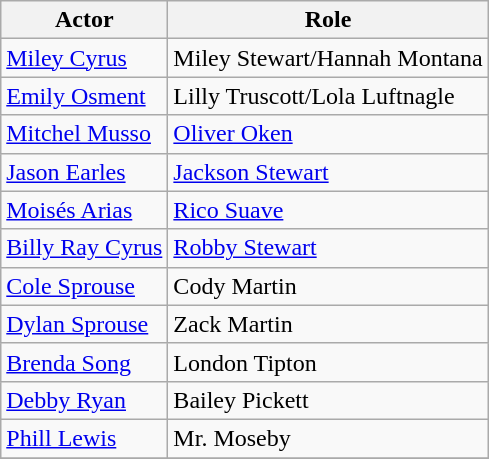<table class="wikitable">
<tr>
<th>Actor</th>
<th>Role</th>
</tr>
<tr>
<td><a href='#'>Miley Cyrus</a></td>
<td>Miley Stewart/Hannah Montana</td>
</tr>
<tr>
<td><a href='#'>Emily Osment</a></td>
<td>Lilly Truscott/Lola Luftnagle</td>
</tr>
<tr>
<td><a href='#'>Mitchel Musso</a></td>
<td><a href='#'>Oliver Oken</a></td>
</tr>
<tr>
<td><a href='#'>Jason Earles</a></td>
<td><a href='#'>Jackson Stewart</a></td>
</tr>
<tr>
<td><a href='#'>Moisés Arias</a></td>
<td><a href='#'>Rico Suave</a></td>
</tr>
<tr>
<td><a href='#'>Billy Ray Cyrus</a></td>
<td><a href='#'>Robby Stewart</a></td>
</tr>
<tr>
<td><a href='#'>Cole Sprouse</a></td>
<td>Cody Martin</td>
</tr>
<tr>
<td><a href='#'>Dylan Sprouse</a></td>
<td>Zack Martin</td>
</tr>
<tr>
<td><a href='#'>Brenda Song</a></td>
<td>London Tipton</td>
</tr>
<tr>
<td><a href='#'>Debby Ryan</a></td>
<td>Bailey Pickett</td>
</tr>
<tr>
<td><a href='#'>Phill Lewis</a></td>
<td>Mr. Moseby</td>
</tr>
<tr>
</tr>
</table>
